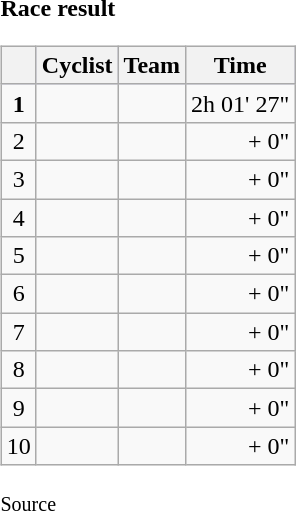<table>
<tr>
<td><strong>Race result</strong><br><table class="wikitable">
<tr style="background:#ccccff;">
<th></th>
<th>Cyclist</th>
<th>Team</th>
<th>Time</th>
</tr>
<tr>
<td align=center><strong>1</strong></td>
<td></td>
<td></td>
<td align=right>2h 01' 27"</td>
</tr>
<tr>
<td align=center>2</td>
<td></td>
<td></td>
<td align=right>+ 0"</td>
</tr>
<tr>
<td align=center>3</td>
<td></td>
<td></td>
<td align=right>+ 0"</td>
</tr>
<tr>
<td align=center>4</td>
<td></td>
<td></td>
<td align=right>+ 0"</td>
</tr>
<tr>
<td align=center>5</td>
<td></td>
<td></td>
<td align=right>+ 0"</td>
</tr>
<tr>
<td align=center>6</td>
<td></td>
<td></td>
<td align=right>+ 0"</td>
</tr>
<tr>
<td align=center>7</td>
<td></td>
<td></td>
<td align=right>+ 0"</td>
</tr>
<tr>
<td align=center>8</td>
<td></td>
<td></td>
<td align=right>+ 0"</td>
</tr>
<tr>
<td align=center>9</td>
<td></td>
<td></td>
<td align=right>+ 0"</td>
</tr>
<tr>
<td align=center>10</td>
<td></td>
<td></td>
<td align=right>+ 0"</td>
</tr>
</table>
<small>Source</small></td>
</tr>
</table>
